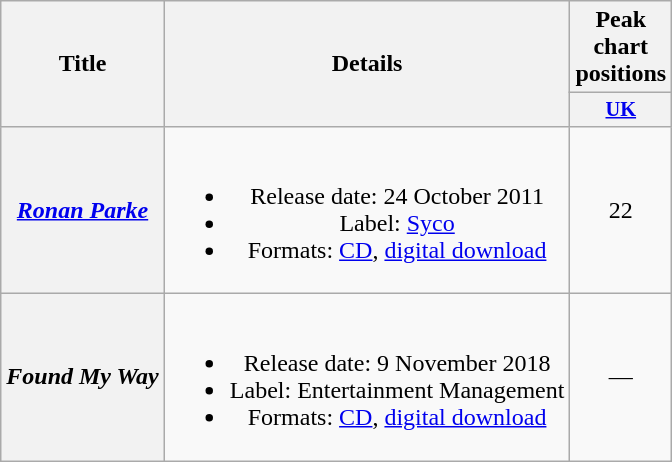<table class="wikitable plainrowheaders" style="text-align:center;">
<tr>
<th scope="col" rowspan="2">Title</th>
<th scope="col" rowspan="2">Details</th>
<th scope="col">Peak chart positions</th>
</tr>
<tr>
<th scope="col" style="width:3em;font-size:85%;"><a href='#'>UK</a></th>
</tr>
<tr>
<th scope="row"><em><a href='#'>Ronan Parke</a></em></th>
<td><br><ul><li>Release date: 24 October 2011</li><li>Label: <a href='#'>Syco</a></li><li>Formats: <a href='#'>CD</a>, <a href='#'>digital download</a></li></ul></td>
<td>22</td>
</tr>
<tr>
<th scope="row"><em>Found My Way</em></th>
<td><br><ul><li>Release date: 9 November 2018</li><li>Label: Entertainment Management</li><li>Formats: <a href='#'>CD</a>, <a href='#'>digital download</a></li></ul></td>
<td>—</td>
</tr>
</table>
